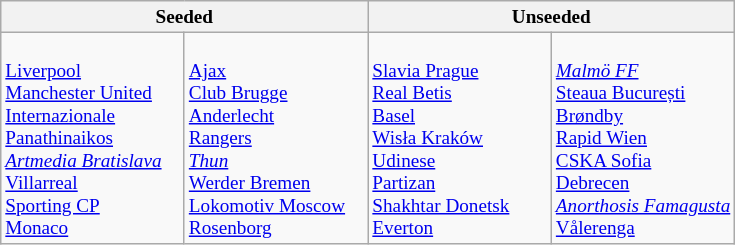<table class="wikitable" style="font-size:80%">
<tr>
<th colspan=2>Seeded</th>
<th colspan=2>Unseeded</th>
</tr>
<tr>
<td width=25% valign=top><br> <a href='#'>Liverpool</a><br>
 <a href='#'>Manchester United</a> <br>
 <a href='#'>Internazionale</a><br>
 <a href='#'>Panathinaikos</a><br>
 <em><a href='#'>Artmedia Bratislava</a></em><br>
 <a href='#'>Villarreal</a> <br>
 <a href='#'>Sporting CP</a><br>
 <a href='#'>Monaco</a></td>
<td width=25% valign=top><br> <a href='#'>Ajax</a><br>
 <a href='#'>Club Brugge</a><br>
 <a href='#'>Anderlecht</a><br>
 <a href='#'>Rangers</a><br>
 <em><a href='#'>Thun</a></em><br>
 <a href='#'>Werder Bremen</a><br>
 <a href='#'>Lokomotiv Moscow</a><br>
 <a href='#'>Rosenborg</a></td>
<td width=25% valign=top><br> <a href='#'>Slavia Prague</a><br>
 <a href='#'>Real Betis</a> <br>
 <a href='#'>Basel</a><br>
 <a href='#'>Wisła Kraków</a><br>
 <a href='#'>Udinese</a><br>
 <a href='#'>Partizan</a><br>
 <a href='#'>Shakhtar Donetsk</a><br>
 <a href='#'>Everton</a></td>
<td width=25% valign=top><br> <em><a href='#'>Malmö FF</a></em><br>
 <a href='#'>Steaua București</a><br>
 <a href='#'>Brøndby</a><br>
 <a href='#'>Rapid Wien</a><br>
 <a href='#'>CSKA Sofia</a><br>
 <a href='#'>Debrecen</a><br>
 <em><a href='#'>Anorthosis Famagusta</a></em><br>
 <a href='#'>Vålerenga</a></td>
</tr>
</table>
